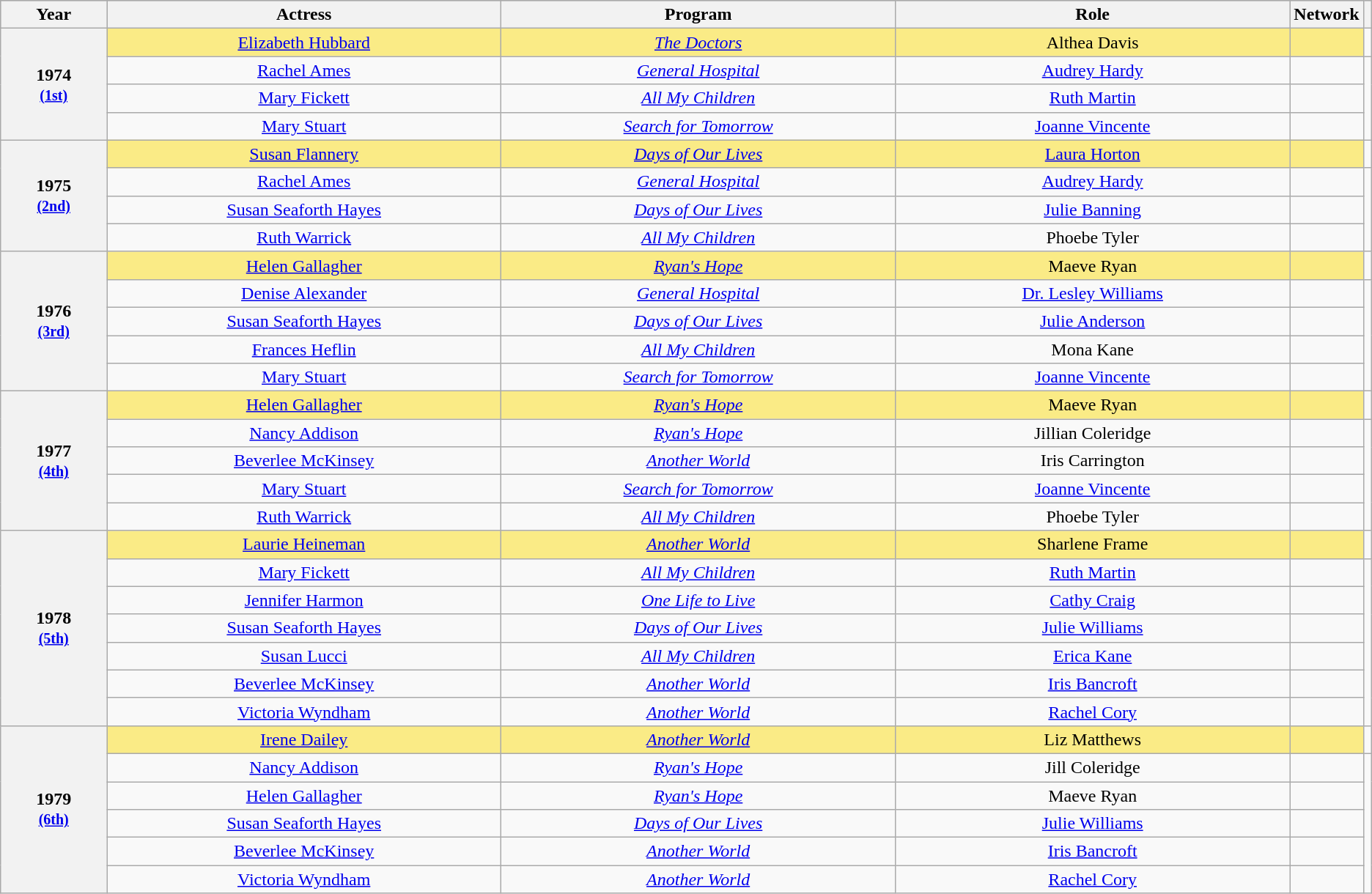<table class="wikitable" rowspan="2" background: #f6e39c style="text-align: center">
<tr style="background:#bebebe;">
<th scope="col" style="width:8%;">Year</th>
<th scope="col" style="width:30%;">Actress</th>
<th scope="col" style="width:30%;">Program</th>
<th scope="col" style="width:30%;">Role</th>
<th scope="col" style="width:10%;">Network</th>
<th scope="col" style="width:2%;" class="unsortable"></th>
</tr>
<tr>
<th scope="row" rowspan=4 style="text-align:center">1974 <br><small><a href='#'>(1st)</a></small></th>
<td style="background:#FAEB86"><a href='#'>Elizabeth Hubbard</a> </td>
<td style="background:#FAEB86"><em><a href='#'>The Doctors</a></em></td>
<td style="background:#FAEB86">Althea Davis</td>
<td style="background:#FAEB86"></td>
<td></td>
</tr>
<tr>
<td><a href='#'>Rachel Ames</a></td>
<td><em><a href='#'>General Hospital</a></em></td>
<td><a href='#'>Audrey Hardy</a></td>
<td></td>
<td rowspan=3></td>
</tr>
<tr>
<td><a href='#'>Mary Fickett</a></td>
<td><em><a href='#'>All My Children</a></em></td>
<td><a href='#'>Ruth Martin</a></td>
<td></td>
</tr>
<tr>
<td><a href='#'>Mary Stuart</a></td>
<td><em><a href='#'>Search for Tomorrow</a></em></td>
<td><a href='#'>Joanne Vincente</a></td>
<td></td>
</tr>
<tr>
<th scope="row" rowspan=4 style="text-align:center">1975 <br><small><a href='#'>(2nd)</a></small></th>
<td style="background:#FAEB86"><a href='#'>Susan Flannery</a> </td>
<td style="background:#FAEB86"><em><a href='#'>Days of Our Lives</a></em></td>
<td style="background:#FAEB86"><a href='#'>Laura Horton</a></td>
<td style="background:#FAEB86"></td>
<td></td>
</tr>
<tr>
<td><a href='#'>Rachel Ames</a></td>
<td><em><a href='#'>General Hospital</a></em></td>
<td><a href='#'>Audrey Hardy</a></td>
<td></td>
<td rowspan=3></td>
</tr>
<tr>
<td><a href='#'>Susan Seaforth Hayes</a></td>
<td><em><a href='#'>Days of Our Lives</a></em></td>
<td><a href='#'>Julie Banning</a></td>
<td></td>
</tr>
<tr>
<td><a href='#'>Ruth Warrick</a></td>
<td><em><a href='#'>All My Children</a></em></td>
<td>Phoebe Tyler</td>
<td></td>
</tr>
<tr>
<th scope="row" rowspan=5 style="text-align:center">1976 <br><small><a href='#'>(3rd)</a></small></th>
<td style="background:#FAEB86"><a href='#'>Helen Gallagher</a> </td>
<td style="background:#FAEB86"><em><a href='#'>Ryan's Hope</a></em></td>
<td style="background:#FAEB86">Maeve Ryan</td>
<td style="background:#FAEB86"></td>
<td></td>
</tr>
<tr>
<td><a href='#'>Denise Alexander</a></td>
<td><em><a href='#'>General Hospital</a></em></td>
<td><a href='#'>Dr. Lesley Williams</a></td>
<td></td>
<td rowspan=4></td>
</tr>
<tr>
<td><a href='#'>Susan Seaforth Hayes</a></td>
<td><em><a href='#'>Days of Our Lives</a></em></td>
<td><a href='#'>Julie Anderson</a></td>
<td></td>
</tr>
<tr>
<td><a href='#'>Frances Heflin</a></td>
<td><em><a href='#'>All My Children</a></em></td>
<td>Mona Kane</td>
<td></td>
</tr>
<tr>
<td><a href='#'>Mary Stuart</a></td>
<td><em><a href='#'>Search for Tomorrow</a></em></td>
<td><a href='#'>Joanne Vincente</a></td>
<td></td>
</tr>
<tr>
<th scope="row" rowspan=5 style="text-align:center">1977 <br><small><a href='#'>(4th)</a></small></th>
<td style="background:#FAEB86"><a href='#'>Helen Gallagher</a> </td>
<td style="background:#FAEB86"><em><a href='#'>Ryan's Hope</a></em></td>
<td style="background:#FAEB86">Maeve Ryan</td>
<td style="background:#FAEB86"></td>
<td></td>
</tr>
<tr>
<td><a href='#'>Nancy Addison</a></td>
<td><em><a href='#'>Ryan's Hope</a></em></td>
<td>Jillian Coleridge</td>
<td></td>
<td rowspan=4></td>
</tr>
<tr>
<td><a href='#'>Beverlee McKinsey</a></td>
<td><em><a href='#'>Another World</a></em></td>
<td>Iris Carrington</td>
<td></td>
</tr>
<tr>
<td><a href='#'>Mary Stuart</a></td>
<td><em><a href='#'>Search for Tomorrow</a></em></td>
<td><a href='#'>Joanne Vincente</a></td>
<td></td>
</tr>
<tr>
<td><a href='#'>Ruth Warrick</a></td>
<td><em><a href='#'>All My Children</a></em></td>
<td>Phoebe Tyler</td>
<td></td>
</tr>
<tr>
<th scope="row" rowspan=7 style="text-align:center">1978 <br><small><a href='#'>(5th)</a></small></th>
<td style="background:#FAEB86"><a href='#'>Laurie Heineman</a> </td>
<td style="background:#FAEB86"><em><a href='#'>Another World</a></em></td>
<td style="background:#FAEB86">Sharlene Frame</td>
<td style="background:#FAEB86"></td>
<td></td>
</tr>
<tr>
<td><a href='#'>Mary Fickett</a></td>
<td><em><a href='#'>All My Children</a></em></td>
<td><a href='#'>Ruth Martin</a></td>
<td></td>
<td rowspan=6></td>
</tr>
<tr>
<td><a href='#'>Jennifer Harmon</a></td>
<td><em><a href='#'>One Life to Live</a></em></td>
<td><a href='#'>Cathy Craig</a></td>
<td></td>
</tr>
<tr>
<td><a href='#'>Susan Seaforth Hayes</a></td>
<td><em><a href='#'>Days of Our Lives</a></em></td>
<td><a href='#'>Julie Williams</a></td>
<td></td>
</tr>
<tr>
<td><a href='#'>Susan Lucci</a></td>
<td><em><a href='#'>All My Children</a></em></td>
<td><a href='#'>Erica Kane</a></td>
<td></td>
</tr>
<tr>
<td><a href='#'>Beverlee McKinsey</a></td>
<td><em><a href='#'>Another World</a></em></td>
<td><a href='#'>Iris Bancroft</a></td>
<td></td>
</tr>
<tr>
<td><a href='#'>Victoria Wyndham</a></td>
<td><em><a href='#'>Another World</a></em></td>
<td><a href='#'>Rachel Cory</a></td>
<td></td>
</tr>
<tr>
<th scope="row" rowspan=6 style="text-align:center">1979 <br><small><a href='#'>(6th)</a></small></th>
<td style="background:#FAEB86"><a href='#'>Irene Dailey</a> </td>
<td style="background:#FAEB86"><em><a href='#'>Another World</a></em></td>
<td style="background:#FAEB86">Liz Matthews</td>
<td style="background:#FAEB86"></td>
<td></td>
</tr>
<tr>
<td><a href='#'>Nancy Addison</a></td>
<td><em><a href='#'>Ryan's Hope</a></em></td>
<td>Jill Coleridge</td>
<td></td>
<td rowspan=5></td>
</tr>
<tr>
<td><a href='#'>Helen Gallagher</a></td>
<td><em><a href='#'>Ryan's Hope</a></em></td>
<td>Maeve Ryan</td>
<td></td>
</tr>
<tr>
<td><a href='#'>Susan Seaforth Hayes</a></td>
<td><em><a href='#'>Days of Our Lives</a></em></td>
<td><a href='#'>Julie Williams</a></td>
<td></td>
</tr>
<tr>
<td><a href='#'>Beverlee McKinsey</a></td>
<td><em><a href='#'>Another World</a></em></td>
<td><a href='#'>Iris Bancroft</a></td>
<td></td>
</tr>
<tr>
<td><a href='#'>Victoria Wyndham</a></td>
<td><em><a href='#'>Another World</a></em></td>
<td><a href='#'>Rachel Cory</a></td>
<td></td>
</tr>
</table>
